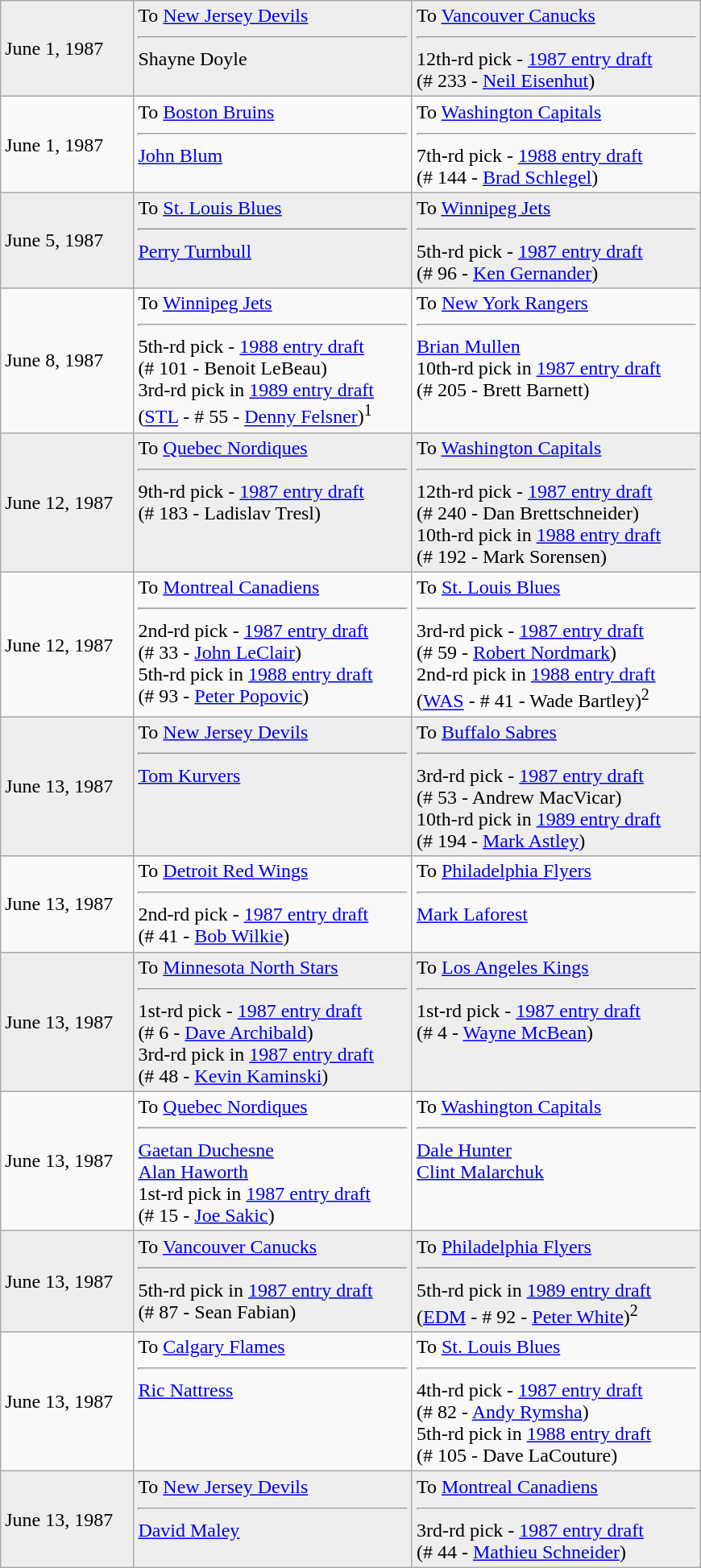<table class="wikitable" style="border:1px solid #999; width:580px;">
<tr style="background:#eee;">
<td>June 1, 1987</td>
<td valign="top">To <a href='#'>New Jersey Devils</a><hr>Shayne Doyle</td>
<td valign="top">To <a href='#'>Vancouver Canucks</a><hr>12th-rd pick - <a href='#'>1987 entry draft</a><br>(# 233 - <a href='#'>Neil Eisenhut</a>)</td>
</tr>
<tr>
<td>June 1, 1987</td>
<td valign="top">To <a href='#'>Boston Bruins</a><hr><a href='#'>John Blum</a></td>
<td valign="top">To <a href='#'>Washington Capitals</a><hr>7th-rd pick - <a href='#'>1988 entry draft</a><br>(# 144 - <a href='#'>Brad Schlegel</a>)</td>
</tr>
<tr style="background:#eee;">
<td>June 5, 1987</td>
<td valign="top">To <a href='#'>St. Louis Blues</a><hr><a href='#'>Perry Turnbull</a></td>
<td valign="top">To <a href='#'>Winnipeg Jets</a><hr>5th-rd pick - <a href='#'>1987 entry draft</a><br>(# 96 - <a href='#'>Ken Gernander</a>)</td>
</tr>
<tr>
<td>June 8, 1987</td>
<td valign="top">To <a href='#'>Winnipeg Jets</a><hr>5th-rd pick - <a href='#'>1988 entry draft</a><br>(# 101 - Benoit LeBeau)<br>3rd-rd pick in <a href='#'>1989 entry draft</a><br>(<a href='#'>STL</a> - # 55 - <a href='#'>Denny Felsner</a>)<sup>1</sup></td>
<td valign="top">To <a href='#'>New York Rangers</a><hr><a href='#'>Brian Mullen</a><br>10th-rd pick in <a href='#'>1987 entry draft</a><br>(# 205 - Brett Barnett)</td>
</tr>
<tr style="background:#eee;">
<td>June 12, 1987</td>
<td valign="top">To <a href='#'>Quebec Nordiques</a><hr>9th-rd pick - <a href='#'>1987 entry draft</a><br>(# 183 - Ladislav Tresl)</td>
<td valign="top">To <a href='#'>Washington Capitals</a><hr>12th-rd pick - <a href='#'>1987 entry draft</a><br>(# 240 - Dan Brettschneider)<br>10th-rd pick in <a href='#'>1988 entry draft</a><br>(# 192 - Mark Sorensen)</td>
</tr>
<tr>
<td>June 12, 1987</td>
<td valign="top">To <a href='#'>Montreal Canadiens</a><hr>2nd-rd pick - <a href='#'>1987 entry draft</a><br>(# 33 - <a href='#'>John LeClair</a>)<br>5th-rd pick in <a href='#'>1988 entry draft</a><br>(# 93 - <a href='#'>Peter Popovic</a>)</td>
<td valign="top">To <a href='#'>St. Louis Blues</a><hr>3rd-rd pick - <a href='#'>1987 entry draft</a><br>(# 59 - <a href='#'>Robert Nordmark</a>)<br>2nd-rd pick in <a href='#'>1988 entry draft</a><br>(<a href='#'>WAS</a> - # 41 - Wade Bartley)<sup>2</sup></td>
</tr>
<tr style="background:#eee;">
<td>June 13, 1987</td>
<td valign="top">To <a href='#'>New Jersey Devils</a><hr><a href='#'>Tom Kurvers</a></td>
<td valign="top">To <a href='#'>Buffalo Sabres</a><hr>3rd-rd pick - <a href='#'>1987 entry draft</a><br>(# 53 - Andrew MacVicar)<br>10th-rd pick in <a href='#'>1989 entry draft</a><br>(# 194 - <a href='#'>Mark Astley</a>)</td>
</tr>
<tr>
<td>June 13, 1987</td>
<td valign="top">To <a href='#'>Detroit Red Wings</a><hr>2nd-rd pick - <a href='#'>1987 entry draft</a><br>(# 41 - <a href='#'>Bob Wilkie</a>)</td>
<td valign="top">To <a href='#'>Philadelphia Flyers</a><hr><a href='#'>Mark Laforest</a></td>
</tr>
<tr style="background:#eee;">
<td>June 13, 1987</td>
<td valign="top">To <a href='#'>Minnesota North Stars</a><hr>1st-rd pick - <a href='#'>1987 entry draft</a><br>(# 6 - <a href='#'>Dave Archibald</a>)<br>3rd-rd pick in <a href='#'>1987 entry draft</a><br>(# 48 - <a href='#'>Kevin Kaminski</a>)</td>
<td valign="top">To <a href='#'>Los Angeles Kings</a><hr>1st-rd pick - <a href='#'>1987 entry draft</a><br>(# 4 - <a href='#'>Wayne McBean</a>)</td>
</tr>
<tr>
<td>June 13, 1987</td>
<td valign="top">To <a href='#'>Quebec Nordiques</a><hr><a href='#'>Gaetan Duchesne</a><br><a href='#'>Alan Haworth</a><br>1st-rd pick in <a href='#'>1987 entry draft</a><br>(# 15 - <a href='#'>Joe Sakic</a>)</td>
<td valign="top">To <a href='#'>Washington Capitals</a><hr><a href='#'>Dale Hunter</a><br><a href='#'>Clint Malarchuk</a></td>
</tr>
<tr style="background:#eee;">
<td>June 13, 1987</td>
<td valign="top">To <a href='#'>Vancouver Canucks</a><hr>5th-rd pick in <a href='#'>1987 entry draft</a><br>(# 87 - Sean Fabian)</td>
<td valign="top">To <a href='#'>Philadelphia Flyers</a><hr>5th-rd pick in <a href='#'>1989 entry draft</a><br>(<a href='#'>EDM</a> - # 92 - <a href='#'>Peter White</a>)<sup>2</sup></td>
</tr>
<tr>
<td>June 13, 1987</td>
<td valign="top">To <a href='#'>Calgary Flames</a><hr><a href='#'>Ric Nattress</a></td>
<td valign="top">To <a href='#'>St. Louis Blues</a><hr>4th-rd pick - <a href='#'>1987 entry draft</a><br>(# 82 - <a href='#'>Andy Rymsha</a>)<br>5th-rd pick in <a href='#'>1988 entry draft</a><br>(# 105 - Dave LaCouture)</td>
</tr>
<tr style="background:#eee;">
<td>June 13, 1987</td>
<td valign="top">To <a href='#'>New Jersey Devils</a><hr><a href='#'>David Maley</a></td>
<td valign="top">To <a href='#'>Montreal Canadiens</a><hr>3rd-rd pick - <a href='#'>1987 entry draft</a><br>(# 44 - <a href='#'>Mathieu Schneider</a>)</td>
</tr>
</table>
